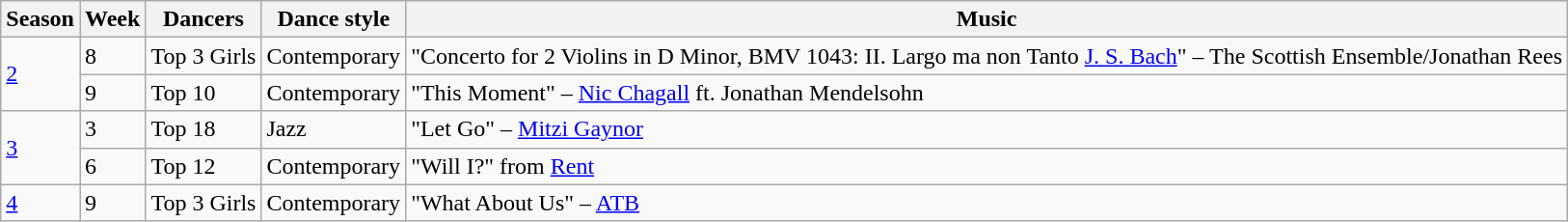<table class="wikitable">
<tr>
<th>Season</th>
<th>Week</th>
<th>Dancers</th>
<th>Dance style</th>
<th>Music</th>
</tr>
<tr>
<td rowspan="2"><a href='#'>2</a></td>
<td>8</td>
<td>Top 3 Girls</td>
<td>Contemporary</td>
<td>"Concerto for 2 Violins in D Minor, BMV 1043: II. Largo ma non Tanto <a href='#'>J. S. Bach</a>" – The Scottish Ensemble/Jonathan Rees</td>
</tr>
<tr>
<td>9</td>
<td>Top 10</td>
<td>Contemporary</td>
<td>"This Moment" – <a href='#'>Nic Chagall</a> ft. Jonathan Mendelsohn</td>
</tr>
<tr>
<td rowspan="2"><a href='#'>3</a></td>
<td>3</td>
<td>Top 18</td>
<td>Jazz</td>
<td>"Let Go"  – <a href='#'>Mitzi Gaynor</a></td>
</tr>
<tr>
<td>6</td>
<td>Top 12</td>
<td>Contemporary</td>
<td>"Will I?" from <a href='#'>Rent</a></td>
</tr>
<tr>
<td><a href='#'>4</a></td>
<td>9</td>
<td>Top 3 Girls</td>
<td>Contemporary</td>
<td>"What About Us" – <a href='#'>ATB</a></td>
</tr>
</table>
